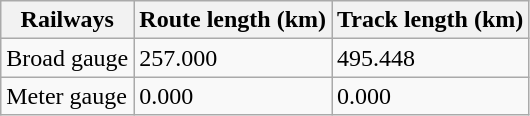<table class="wikitable">
<tr>
<th><strong>Railways</strong></th>
<th>Route length (km)</th>
<th>Track length (km)</th>
</tr>
<tr>
<td>Broad gauge</td>
<td>257.000</td>
<td>495.448</td>
</tr>
<tr>
<td>Meter gauge</td>
<td>0.000</td>
<td>0.000</td>
</tr>
</table>
